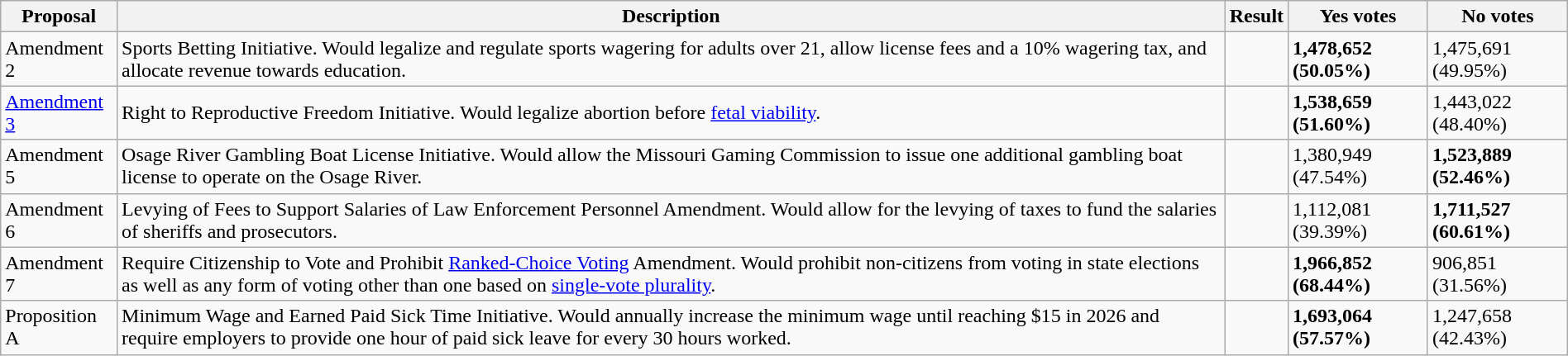<table class="wikitable sortable" style="width:100%">
<tr>
<th class="unsortable" scope="col">Proposal</th>
<th class="unsortable" scope="col">Description</th>
<th scope="col">Result</th>
<th scope="col">Yes votes</th>
<th scope="col">No votes</th>
</tr>
<tr>
<td>Amendment 2</td>
<td>Sports Betting Initiative. Would legalize and regulate sports wagering for adults over 21, allow license fees and a 10% wagering tax, and allocate revenue towards education.</td>
<td></td>
<td><strong>1,478,652 (50.05%)</strong></td>
<td>1,475,691 (49.95%)</td>
</tr>
<tr>
<td><a href='#'>Amendment 3</a></td>
<td>Right to Reproductive Freedom Initiative. Would legalize abortion before <a href='#'>fetal viability</a>.</td>
<td></td>
<td><strong>1,538,659 (51.60%)</strong></td>
<td>1,443,022 (48.40%)</td>
</tr>
<tr>
<td>Amendment 5</td>
<td>Osage River Gambling Boat License Initiative. Would allow the Missouri Gaming Commission to issue one additional gambling boat license to operate on the Osage River.</td>
<td></td>
<td>1,380,949 (47.54%)</td>
<td><strong>1,523,889 (52.46%)</strong></td>
</tr>
<tr>
<td>Amendment 6</td>
<td>Levying of Fees to Support Salaries of Law Enforcement Personnel Amendment. Would allow for the levying of taxes to fund the salaries of sheriffs and prosecutors.</td>
<td></td>
<td>1,112,081 (39.39%)</td>
<td><strong>1,711,527 (60.61%)</strong></td>
</tr>
<tr>
<td>Amendment 7</td>
<td>Require Citizenship to Vote and Prohibit <a href='#'>Ranked-Choice Voting</a> Amendment. Would prohibit non-citizens from voting in state elections as well as any form of voting other than one based on <a href='#'>single-vote plurality</a>.</td>
<td></td>
<td><strong>1,966,852 (68.44%)</strong></td>
<td>906,851 (31.56%)</td>
</tr>
<tr>
<td>Proposition A</td>
<td>Minimum Wage and Earned Paid Sick Time Initiative. Would annually increase the minimum wage until reaching $15 in 2026 and require employers to provide one hour of paid sick leave for every 30 hours worked.</td>
<td></td>
<td><strong>1,693,064 (57.57%)</strong></td>
<td>1,247,658 (42.43%)</td>
</tr>
</table>
